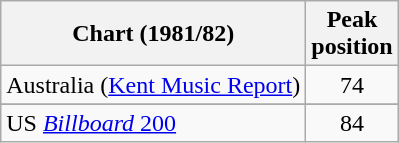<table class="wikitable sortable" border="1">
<tr>
<th>Chart (1981/82)</th>
<th>Peak<br>position</th>
</tr>
<tr>
<td>Australia (<a href='#'>Kent Music Report</a>)</td>
<td style="text-align:center;">74</td>
</tr>
<tr>
</tr>
<tr>
</tr>
<tr>
</tr>
<tr>
<td>US <a href='#'><em>Billboard</em> 200</a></td>
<td align=center>84</td>
</tr>
</table>
